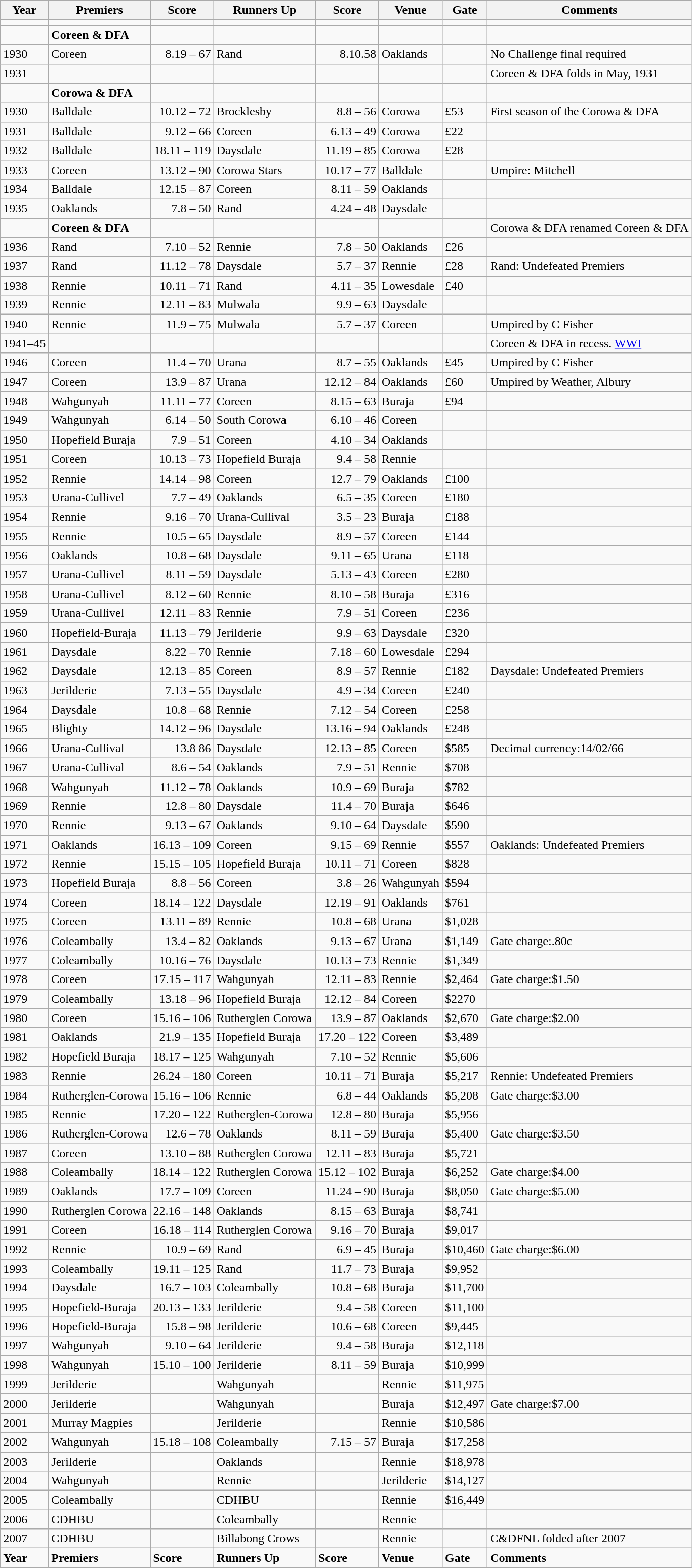<table class="wikitable sortable">
<tr>
<th>Year</th>
<th><span><strong>Premiers</strong></span></th>
<th>Score</th>
<th>Runners Up</th>
<th>Score</th>
<th>Venue</th>
<th>Gate</th>
<th>Comments</th>
</tr>
<tr>
<td></td>
<td></td>
<td align=right></td>
<td></td>
<td align=right></td>
<td></td>
<td></td>
<td></td>
</tr>
<tr>
<td></td>
<td><strong>Coreen & DFA</strong></td>
<td align=right></td>
<td></td>
<td align=right></td>
<td></td>
<td></td>
<td></td>
</tr>
<tr>
<td>1930</td>
<td>Coreen</td>
<td align=right>8.19 – 67</td>
<td>Rand</td>
<td align=right>8.10.58</td>
<td>Oaklands</td>
<td></td>
<td> No Challenge final required</td>
</tr>
<tr>
<td>1931</td>
<td></td>
<td align=right></td>
<td></td>
<td align=right></td>
<td></td>
<td></td>
<td>Coreen & DFA folds in May, 1931</td>
</tr>
<tr>
<td></td>
<td><strong>Corowa & DFA</strong></td>
<td align=right></td>
<td></td>
<td align=right></td>
<td></td>
<td></td>
<td></td>
</tr>
<tr>
<td>1930</td>
<td>Balldale</td>
<td align=right>10.12 – 72</td>
<td>Brocklesby</td>
<td align=right>8.8 – 56</td>
<td>Corowa</td>
<td>£53</td>
<td> First season of the Corowa & DFA</td>
</tr>
<tr>
<td>1931</td>
<td>Balldale</td>
<td align=right>9.12 – 66</td>
<td>Coreen</td>
<td align=right>6.13 – 49</td>
<td>Corowa</td>
<td>£22</td>
<td></td>
</tr>
<tr>
<td>1932</td>
<td>Balldale</td>
<td align=right>18.11 – 119</td>
<td>Daysdale</td>
<td align=right>11.19 – 85</td>
<td>Corowa</td>
<td>£28</td>
<td></td>
</tr>
<tr>
<td>1933</td>
<td>Coreen</td>
<td align=right>13.12 – 90</td>
<td>Corowa Stars</td>
<td align=right>10.17 – 77</td>
<td>Balldale</td>
<td></td>
<td> Umpire: Mitchell</td>
</tr>
<tr>
<td>1934</td>
<td>Balldale</td>
<td align=right>12.15 – 87</td>
<td>Coreen</td>
<td align=right>8.11 – 59</td>
<td>Oaklands</td>
<td></td>
<td></td>
</tr>
<tr>
<td>1935</td>
<td>Oaklands</td>
<td align=right>7.8 – 50</td>
<td>Rand</td>
<td align=right>4.24 – 48</td>
<td>Daysdale</td>
<td></td>
<td></td>
</tr>
<tr>
<td></td>
<td><strong>Coreen & DFA</strong></td>
<td align=right></td>
<td></td>
<td align=right></td>
<td></td>
<td></td>
<td>Corowa & DFA renamed Coreen & DFA</td>
</tr>
<tr>
<td>1936</td>
<td>Rand</td>
<td align=right>7.10 – 52</td>
<td>Rennie</td>
<td align=right>7.8 – 50</td>
<td>Oaklands</td>
<td>£26</td>
<td></td>
</tr>
<tr>
<td>1937</td>
<td>Rand</td>
<td align=right>11.12 – 78</td>
<td>Daysdale</td>
<td align=right>5.7 – 37</td>
<td>Rennie</td>
<td>£28</td>
<td> Rand: Undefeated Premiers</td>
</tr>
<tr>
<td>1938</td>
<td>Rennie</td>
<td align=right>10.11 – 71</td>
<td>Rand</td>
<td align=right>4.11 – 35</td>
<td>Lowesdale</td>
<td>£40</td>
<td></td>
</tr>
<tr>
<td>1939</td>
<td>Rennie</td>
<td align=right>12.11 – 83</td>
<td>Mulwala</td>
<td align=right>9.9 – 63</td>
<td>Daysdale</td>
<td></td>
<td></td>
</tr>
<tr>
<td>1940</td>
<td>Rennie</td>
<td align=right>11.9 – 75</td>
<td>Mulwala</td>
<td align=right>5.7 – 37</td>
<td>Coreen</td>
<td></td>
<td> Umpired by C Fisher</td>
</tr>
<tr>
<td>1941–45</td>
<td></td>
<td align=right></td>
<td></td>
<td align=right></td>
<td></td>
<td></td>
<td>Coreen & DFA in recess. <a href='#'>WWI</a></td>
</tr>
<tr>
<td>1946</td>
<td>Coreen</td>
<td align=right>11.4 – 70</td>
<td>Urana</td>
<td align=right>8.7 – 55</td>
<td>Oaklands</td>
<td>£45</td>
<td> Umpired by C Fisher</td>
</tr>
<tr>
<td>1947</td>
<td>Coreen</td>
<td align=right>13.9 – 87</td>
<td>Urana</td>
<td align=right>12.12 – 84</td>
<td>Oaklands</td>
<td>£60</td>
<td> Umpired by Weather, Albury</td>
</tr>
<tr>
<td>1948</td>
<td>Wahgunyah</td>
<td align=right>11.11 – 77</td>
<td>Coreen</td>
<td align=right>8.15 – 63</td>
<td>Buraja</td>
<td>£94</td>
<td></td>
</tr>
<tr>
<td>1949</td>
<td>Wahgunyah</td>
<td align=right>6.14 – 50</td>
<td>South Corowa</td>
<td align=right>6.10 – 46</td>
<td>Coreen</td>
<td></td>
<td></td>
</tr>
<tr>
<td>1950</td>
<td>Hopefield Buraja</td>
<td align=right>7.9 – 51</td>
<td>Coreen</td>
<td align=right>4.10 – 34</td>
<td>Oaklands</td>
<td></td>
<td></td>
</tr>
<tr>
<td>1951</td>
<td>Coreen</td>
<td align=right>10.13 – 73</td>
<td>Hopefield Buraja</td>
<td align=right>9.4 – 58</td>
<td>Rennie</td>
<td></td>
<td></td>
</tr>
<tr>
<td>1952</td>
<td>Rennie</td>
<td align=right>14.14 – 98</td>
<td>Coreen</td>
<td align=right>12.7 – 79</td>
<td>Oaklands</td>
<td>£100</td>
<td></td>
</tr>
<tr>
<td>1953</td>
<td>Urana-Cullivel</td>
<td align=right>7.7 – 49</td>
<td>Oaklands</td>
<td align=right>6.5 – 35</td>
<td>Coreen</td>
<td>£180</td>
<td></td>
</tr>
<tr>
<td>1954</td>
<td>Rennie</td>
<td align=right>9.16 – 70</td>
<td>Urana-Cullival</td>
<td align=right>3.5 – 23</td>
<td>Buraja</td>
<td>£188</td>
<td></td>
</tr>
<tr>
<td>1955</td>
<td>Rennie</td>
<td align=right>10.5 – 65</td>
<td>Daysdale</td>
<td align=right>8.9 – 57</td>
<td>Coreen</td>
<td>£144</td>
<td></td>
</tr>
<tr>
<td>1956</td>
<td>Oaklands</td>
<td align=right>10.8 – 68</td>
<td>Daysdale</td>
<td align=right>9.11 – 65</td>
<td>Urana</td>
<td>£118</td>
<td></td>
</tr>
<tr>
<td>1957</td>
<td>Urana-Cullivel</td>
<td align=right>8.11 – 59</td>
<td>Daysdale</td>
<td align=right>5.13 – 43</td>
<td>Coreen</td>
<td>£280</td>
<td></td>
</tr>
<tr>
<td>1958</td>
<td>Urana-Cullivel</td>
<td align=right>8.12 – 60</td>
<td>Rennie</td>
<td align=right>8.10 – 58</td>
<td>Buraja</td>
<td>£316</td>
<td></td>
</tr>
<tr>
<td>1959</td>
<td>Urana-Cullivel</td>
<td align=right>12.11 – 83</td>
<td>Rennie</td>
<td align=right>7.9 – 51</td>
<td>Coreen</td>
<td>£236</td>
<td></td>
</tr>
<tr>
<td>1960</td>
<td>Hopefield-Buraja</td>
<td align=right>11.13 – 79</td>
<td>Jerilderie</td>
<td align=right>9.9 – 63</td>
<td>Daysdale</td>
<td>£320</td>
<td></td>
</tr>
<tr>
<td>1961</td>
<td>Daysdale</td>
<td align=right>8.22 – 70</td>
<td>Rennie</td>
<td align=right>7.18 – 60</td>
<td>Lowesdale</td>
<td>£294</td>
<td></td>
</tr>
<tr>
<td>1962</td>
<td>Daysdale</td>
<td align=right>12.13 – 85</td>
<td>Coreen</td>
<td align=right>8.9 – 57</td>
<td>Rennie</td>
<td>£182</td>
<td>Daysdale: Undefeated Premiers</td>
</tr>
<tr>
<td>1963</td>
<td>Jerilderie</td>
<td align=right>7.13 – 55</td>
<td>Daysdale</td>
<td align=right>4.9 – 34</td>
<td>Coreen</td>
<td>£240</td>
<td></td>
</tr>
<tr>
<td>1964</td>
<td>Daysdale</td>
<td align=right>10.8 – 68</td>
<td>Rennie</td>
<td align=right>7.12 – 54</td>
<td>Coreen</td>
<td>£258</td>
<td></td>
</tr>
<tr>
<td>1965</td>
<td>Blighty</td>
<td align=right>14.12 – 96</td>
<td>Daysdale</td>
<td align=right>13.16 – 94</td>
<td>Oaklands</td>
<td>£248</td>
<td></td>
</tr>
<tr>
<td>1966</td>
<td>Urana-Cullival</td>
<td align=right>13.8 86</td>
<td>Daysdale</td>
<td align=right>12.13 – 85</td>
<td>Coreen</td>
<td>$585</td>
<td>Decimal currency:14/02/66</td>
</tr>
<tr>
<td>1967</td>
<td>Urana-Cullival</td>
<td align=right>8.6 – 54</td>
<td>Oaklands</td>
<td align=right>7.9 – 51</td>
<td>Rennie</td>
<td>$708</td>
<td></td>
</tr>
<tr>
<td>1968</td>
<td>Wahgunyah</td>
<td align=right>11.12 – 78</td>
<td>Oaklands</td>
<td align=right>10.9 – 69</td>
<td>Buraja</td>
<td>$782</td>
<td></td>
</tr>
<tr>
<td>1969</td>
<td>Rennie</td>
<td align=right>12.8 – 80</td>
<td>Daysdale</td>
<td align=right>11.4 – 70</td>
<td>Buraja</td>
<td>$646</td>
<td></td>
</tr>
<tr>
<td>1970</td>
<td>Rennie</td>
<td align=right>9.13 – 67</td>
<td>Oaklands</td>
<td align=right>9.10 – 64</td>
<td>Daysdale</td>
<td>$590</td>
<td></td>
</tr>
<tr>
<td>1971</td>
<td>Oaklands</td>
<td align=right>16.13 – 109</td>
<td>Coreen</td>
<td align=right>9.15 – 69</td>
<td>Rennie</td>
<td>$557</td>
<td>Oaklands: Undefeated Premiers</td>
</tr>
<tr>
<td>1972</td>
<td>Rennie</td>
<td align=right>15.15 – 105</td>
<td>Hopefield Buraja</td>
<td align=right>10.11 – 71</td>
<td>Coreen</td>
<td>$828</td>
<td></td>
</tr>
<tr>
<td>1973</td>
<td>Hopefield Buraja</td>
<td align=right>8.8 – 56</td>
<td>Coreen</td>
<td align=right>3.8 – 26</td>
<td>Wahgunyah</td>
<td>$594</td>
<td></td>
</tr>
<tr>
<td>1974</td>
<td>Coreen</td>
<td align=right>18.14 – 122</td>
<td>Daysdale</td>
<td align=right>12.19 – 91</td>
<td>Oaklands</td>
<td>$761</td>
<td></td>
</tr>
<tr>
<td>1975</td>
<td>Coreen</td>
<td align=right>13.11 – 89</td>
<td>Rennie</td>
<td align=right>10.8 – 68</td>
<td>Urana</td>
<td>$1,028</td>
<td></td>
</tr>
<tr>
<td>1976</td>
<td>Coleambally</td>
<td align=right>13.4 – 82</td>
<td>Oaklands</td>
<td align=right>9.13 – 67</td>
<td>Urana</td>
<td>$1,149</td>
<td>Gate charge:.80c</td>
</tr>
<tr>
<td>1977</td>
<td>Coleambally</td>
<td align=right>10.16 – 76</td>
<td>Daysdale</td>
<td align=right>10.13 – 73</td>
<td>Rennie</td>
<td>$1,349</td>
<td></td>
</tr>
<tr>
<td>1978</td>
<td>Coreen</td>
<td align=right>17.15 – 117</td>
<td>Wahgunyah</td>
<td align=right>12.11 – 83</td>
<td>Rennie</td>
<td>$2,464</td>
<td>Gate charge:$1.50</td>
</tr>
<tr>
<td>1979</td>
<td>Coleambally</td>
<td align=right>13.18 – 96</td>
<td>Hopefield Buraja</td>
<td align=right>12.12 – 84</td>
<td>Coreen</td>
<td>$2270</td>
<td></td>
</tr>
<tr>
<td>1980</td>
<td>Coreen</td>
<td align=right>15.16 – 106</td>
<td>Rutherglen Corowa</td>
<td align=right>13.9 – 87</td>
<td>Oaklands</td>
<td>$2,670</td>
<td>Gate charge:$2.00</td>
</tr>
<tr>
<td>1981</td>
<td>Oaklands</td>
<td align=right>21.9 – 135</td>
<td>Hopefield Buraja</td>
<td align=right>17.20 – 122</td>
<td>Coreen</td>
<td>$3,489</td>
<td></td>
</tr>
<tr>
<td>1982</td>
<td>Hopefield Buraja</td>
<td align=right>18.17 – 125</td>
<td>Wahgunyah</td>
<td align=right>7.10 – 52</td>
<td>Rennie</td>
<td>$5,606</td>
<td></td>
</tr>
<tr>
<td>1983</td>
<td>Rennie</td>
<td align=right>26.24 – 180</td>
<td>Coreen</td>
<td align=right>10.11 – 71</td>
<td>Buraja</td>
<td>$5,217</td>
<td>Rennie: Undefeated Premiers</td>
</tr>
<tr>
<td>1984</td>
<td>Rutherglen-Corowa</td>
<td align=right>15.16 – 106</td>
<td>Rennie</td>
<td align=right>6.8 – 44</td>
<td>Oaklands</td>
<td>$5,208</td>
<td>Gate charge:$3.00</td>
</tr>
<tr>
<td>1985</td>
<td>Rennie</td>
<td align=right>17.20 – 122</td>
<td>Rutherglen-Corowa</td>
<td align=right>12.8 – 80</td>
<td>Buraja</td>
<td>$5,956</td>
<td></td>
</tr>
<tr>
<td>1986</td>
<td>Rutherglen-Corowa</td>
<td align=right>12.6 – 78</td>
<td>Oaklands</td>
<td align=right>8.11 – 59</td>
<td>Buraja</td>
<td>$5,400</td>
<td>Gate charge:$3.50</td>
</tr>
<tr>
<td>1987</td>
<td>Coreen</td>
<td align=right>13.10 – 88</td>
<td>Rutherglen Corowa</td>
<td align=right>12.11 – 83</td>
<td>Buraja</td>
<td>$5,721</td>
<td></td>
</tr>
<tr>
<td>1988</td>
<td>Coleambally</td>
<td align=right>18.14 – 122</td>
<td>Rutherglen Corowa</td>
<td align=right>15.12 – 102</td>
<td>Buraja</td>
<td>$6,252</td>
<td>Gate charge:$4.00</td>
</tr>
<tr>
<td>1989</td>
<td>Oaklands</td>
<td align=right>17.7 – 109</td>
<td>Coreen</td>
<td align=right>11.24 – 90</td>
<td>Buraja</td>
<td>$8,050</td>
<td>Gate charge:$5.00</td>
</tr>
<tr>
<td>1990</td>
<td>Rutherglen Corowa</td>
<td align=right>22.16 – 148</td>
<td>Oaklands</td>
<td align=right>8.15 – 63</td>
<td>Buraja</td>
<td>$8,741</td>
<td></td>
</tr>
<tr>
<td>1991</td>
<td>Coreen</td>
<td align=right>16.18 – 114</td>
<td>Rutherglen Corowa</td>
<td align=right>9.16 – 70</td>
<td>Buraja</td>
<td>$9,017</td>
<td></td>
</tr>
<tr>
<td>1992</td>
<td>Rennie</td>
<td align=right>10.9 – 69</td>
<td>Rand</td>
<td align=right>6.9 – 45</td>
<td>Buraja</td>
<td>$10,460</td>
<td>Gate charge:$6.00</td>
</tr>
<tr>
<td>1993</td>
<td>Coleambally</td>
<td align=right>19.11 – 125</td>
<td>Rand</td>
<td align=right>11.7 – 73</td>
<td>Buraja</td>
<td>$9,952</td>
<td></td>
</tr>
<tr>
<td>1994</td>
<td>Daysdale</td>
<td align=right>16.7 – 103</td>
<td>Coleambally</td>
<td align=right>10.8 – 68</td>
<td>Buraja</td>
<td>$11,700</td>
<td></td>
</tr>
<tr>
<td>1995</td>
<td>Hopefield-Buraja</td>
<td align=right>20.13 – 133</td>
<td>Jerilderie</td>
<td align=right>9.4 – 58</td>
<td>Coreen</td>
<td>$11,100</td>
<td></td>
</tr>
<tr>
<td>1996</td>
<td>Hopefield-Buraja</td>
<td align=right>15.8 – 98</td>
<td>Jerilderie</td>
<td align=right>10.6 – 68</td>
<td>Coreen</td>
<td>$9,445</td>
<td></td>
</tr>
<tr>
<td>1997</td>
<td>Wahgunyah</td>
<td align=right>9.10 – 64</td>
<td>Jerilderie</td>
<td align=right>9.4 – 58</td>
<td>Buraja</td>
<td>$12,118</td>
<td></td>
</tr>
<tr>
<td>1998</td>
<td>Wahgunyah</td>
<td align=right>15.10 – 100</td>
<td>Jerilderie</td>
<td align=right>8.11 – 59</td>
<td>Buraja</td>
<td>$10,999</td>
<td></td>
</tr>
<tr>
<td>1999</td>
<td>Jerilderie</td>
<td align=right></td>
<td>Wahgunyah</td>
<td align=right></td>
<td>Rennie</td>
<td>$11,975</td>
<td></td>
</tr>
<tr>
<td>2000</td>
<td>Jerilderie</td>
<td align=right></td>
<td>Wahgunyah</td>
<td align=right></td>
<td>Buraja</td>
<td>$12,497</td>
<td>Gate charge:$7.00</td>
</tr>
<tr>
<td>2001</td>
<td>Murray Magpies</td>
<td align=right></td>
<td>Jerilderie</td>
<td align=right></td>
<td>Rennie</td>
<td>$10,586</td>
<td></td>
</tr>
<tr>
<td>2002</td>
<td>Wahgunyah</td>
<td align=right>15.18 – 108</td>
<td>Coleambally</td>
<td align=right>7.15 – 57</td>
<td>Buraja</td>
<td>$17,258</td>
<td></td>
</tr>
<tr>
<td>2003</td>
<td>Jerilderie</td>
<td align=right></td>
<td>Oaklands</td>
<td align=right></td>
<td>Rennie</td>
<td>$18,978</td>
<td></td>
</tr>
<tr>
<td>2004</td>
<td>Wahgunyah</td>
<td align=right></td>
<td>Rennie</td>
<td align=right></td>
<td>Jerilderie</td>
<td>$14,127</td>
<td></td>
</tr>
<tr>
<td>2005</td>
<td>Coleambally</td>
<td align=right></td>
<td>CDHBU</td>
<td align=right></td>
<td>Rennie</td>
<td>$16,449</td>
<td></td>
</tr>
<tr>
<td>2006</td>
<td>CDHBU</td>
<td align=right></td>
<td>Coleambally</td>
<td align=right></td>
<td>Rennie</td>
<td></td>
<td></td>
</tr>
<tr>
<td>2007</td>
<td>CDHBU</td>
<td align=right></td>
<td>Billabong Crows</td>
<td align=right></td>
<td>Rennie</td>
<td></td>
<td>C&DFNL folded after 2007</td>
</tr>
<tr>
<td><strong>Year</strong></td>
<td><span><strong>Premiers</strong></span></td>
<td><strong>Score</strong></td>
<td><strong>Runners Up</strong></td>
<td><strong>Score</strong></td>
<td><strong>Venue</strong></td>
<td><strong>Gate</strong></td>
<td><strong>Comments</strong></td>
</tr>
<tr>
</tr>
</table>
